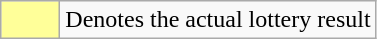<table class="wikitable">
<tr>
<td style="background:#ff9; width:2em; text-align:center;"></td>
<td style="text-align:left">Denotes the actual lottery result</td>
</tr>
</table>
